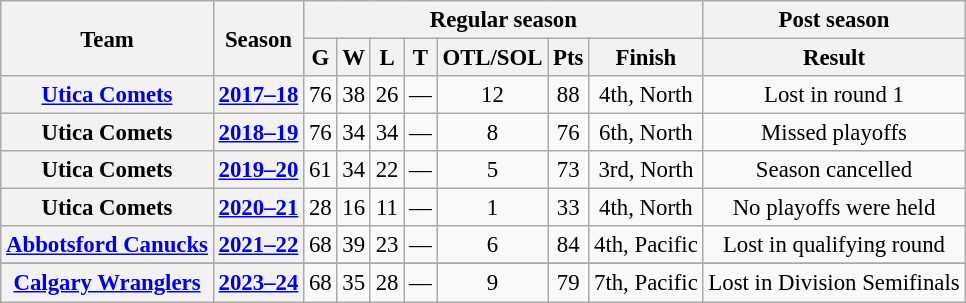<table class="wikitable" style="font-size: 95%; text-align:center;">
<tr>
<th rowspan="2">Team</th>
<th rowspan="2">Season</th>
<th colspan="7">Regular season</th>
<th colspan="1">Post season</th>
</tr>
<tr>
<th>G</th>
<th>W</th>
<th>L</th>
<th>T</th>
<th>OTL/SOL</th>
<th>Pts</th>
<th>Finish</th>
<th>Result</th>
</tr>
<tr>
<th><a href='#'>Utica Comets</a></th>
<th><a href='#'>2017–18</a></th>
<td>76</td>
<td>38</td>
<td>26</td>
<td>—</td>
<td>12</td>
<td>88</td>
<td>4th, North</td>
<td>Lost in round 1</td>
</tr>
<tr>
<th>Utica Comets</th>
<th><a href='#'>2018–19</a></th>
<td>76</td>
<td>34</td>
<td>34</td>
<td>—</td>
<td>8</td>
<td>76</td>
<td>6th, North</td>
<td>Missed playoffs</td>
</tr>
<tr>
<th>Utica Comets</th>
<th><a href='#'>2019–20</a></th>
<td>61</td>
<td>34</td>
<td>22</td>
<td>—</td>
<td>5</td>
<td>73</td>
<td>3rd, North</td>
<td>Season cancelled</td>
</tr>
<tr>
<th>Utica Comets</th>
<th><a href='#'>2020–21</a></th>
<td>28</td>
<td>16</td>
<td>11</td>
<td>—</td>
<td>1</td>
<td>33</td>
<td>4th, North</td>
<td>No playoffs were held</td>
</tr>
<tr>
<th><a href='#'>Abbotsford Canucks</a></th>
<th><a href='#'>2021–22</a></th>
<td>68</td>
<td>39</td>
<td>23</td>
<td>—</td>
<td>6</td>
<td>84</td>
<td>4th, Pacific</td>
<td>Lost in qualifying round</td>
</tr>
<tr>
</tr>
<tr>
<th><a href='#'>Calgary Wranglers</a></th>
<th><a href='#'>2023–24</a></th>
<td>68</td>
<td>35</td>
<td>28</td>
<td>—</td>
<td>9</td>
<td>79</td>
<td>7th, Pacific</td>
<td>Lost in Division Semifinals</td>
</tr>
</table>
